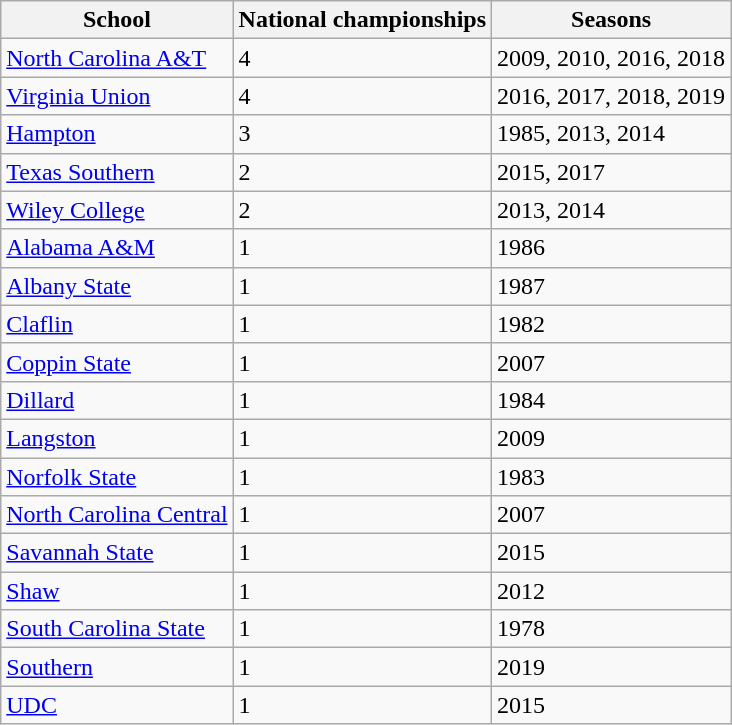<table class="wikitable sortable">
<tr>
<th>School</th>
<th>National championships</th>
<th>Seasons</th>
</tr>
<tr>
<td><a href='#'>North Carolina A&T</a></td>
<td>4</td>
<td>2009, 2010, 2016, 2018</td>
</tr>
<tr>
<td><a href='#'>Virginia Union</a></td>
<td>4</td>
<td>2016, 2017, 2018, 2019</td>
</tr>
<tr>
<td><a href='#'>Hampton</a></td>
<td>3</td>
<td>1985, 2013, 2014</td>
</tr>
<tr>
<td><a href='#'>Texas Southern</a></td>
<td>2</td>
<td>2015, 2017</td>
</tr>
<tr>
<td><a href='#'>Wiley College</a></td>
<td>2</td>
<td>2013, 2014</td>
</tr>
<tr>
<td><a href='#'>Alabama A&M</a></td>
<td>1</td>
<td>1986</td>
</tr>
<tr>
<td><a href='#'>Albany State</a></td>
<td>1</td>
<td>1987</td>
</tr>
<tr>
<td><a href='#'>Claflin</a></td>
<td>1</td>
<td>1982</td>
</tr>
<tr>
<td><a href='#'>Coppin State</a></td>
<td>1</td>
<td>2007</td>
</tr>
<tr>
<td><a href='#'>Dillard</a></td>
<td>1</td>
<td>1984</td>
</tr>
<tr>
<td><a href='#'>Langston</a></td>
<td>1</td>
<td>2009</td>
</tr>
<tr>
<td><a href='#'>Norfolk State</a></td>
<td>1</td>
<td>1983</td>
</tr>
<tr>
<td><a href='#'>North Carolina Central</a></td>
<td>1</td>
<td>2007</td>
</tr>
<tr>
<td><a href='#'>Savannah State</a></td>
<td>1</td>
<td>2015</td>
</tr>
<tr>
<td><a href='#'>Shaw</a></td>
<td>1</td>
<td>2012</td>
</tr>
<tr>
<td><a href='#'>South Carolina State</a></td>
<td>1</td>
<td>1978</td>
</tr>
<tr>
<td><a href='#'>Southern</a></td>
<td>1</td>
<td>2019</td>
</tr>
<tr>
<td><a href='#'>UDC</a></td>
<td>1</td>
<td>2015</td>
</tr>
</table>
